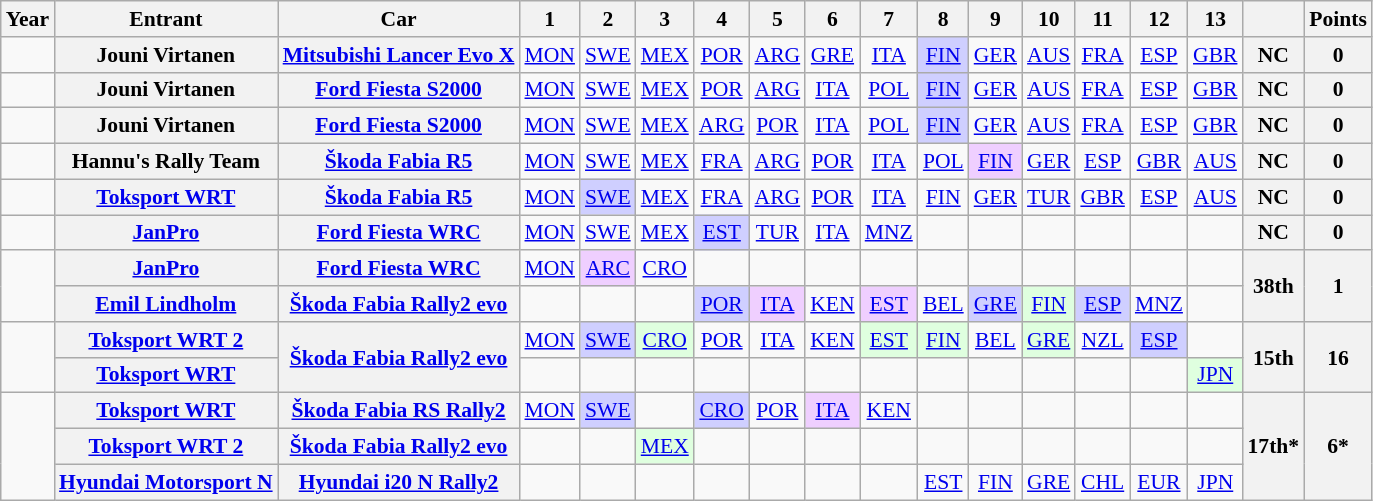<table class="wikitable" style="text-align:center; font-size:90%">
<tr>
<th>Year</th>
<th>Entrant</th>
<th>Car</th>
<th>1</th>
<th>2</th>
<th>3</th>
<th>4</th>
<th>5</th>
<th>6</th>
<th>7</th>
<th>8</th>
<th>9</th>
<th>10</th>
<th>11</th>
<th>12</th>
<th>13</th>
<th></th>
<th>Points</th>
</tr>
<tr>
<td></td>
<th>Jouni Virtanen</th>
<th><a href='#'>Mitsubishi Lancer Evo X</a></th>
<td><a href='#'>MON</a></td>
<td><a href='#'>SWE</a></td>
<td><a href='#'>MEX</a></td>
<td><a href='#'>POR</a></td>
<td><a href='#'>ARG</a></td>
<td><a href='#'>GRE</a></td>
<td><a href='#'>ITA</a></td>
<td style="background:#CFCFFF"><a href='#'>FIN</a><br></td>
<td><a href='#'>GER</a></td>
<td><a href='#'>AUS</a></td>
<td><a href='#'>FRA</a></td>
<td><a href='#'>ESP</a></td>
<td><a href='#'>GBR</a></td>
<th>NC</th>
<th>0</th>
</tr>
<tr>
<td></td>
<th>Jouni Virtanen</th>
<th><a href='#'>Ford Fiesta S2000</a></th>
<td><a href='#'>MON</a></td>
<td><a href='#'>SWE</a></td>
<td><a href='#'>MEX</a></td>
<td><a href='#'>POR</a></td>
<td><a href='#'>ARG</a></td>
<td><a href='#'>ITA</a></td>
<td><a href='#'>POL</a></td>
<td style="background:#CFCFFF"><a href='#'>FIN</a><br></td>
<td><a href='#'>GER</a></td>
<td><a href='#'>AUS</a></td>
<td><a href='#'>FRA</a></td>
<td><a href='#'>ESP</a></td>
<td><a href='#'>GBR</a></td>
<th>NC</th>
<th>0</th>
</tr>
<tr>
<td></td>
<th>Jouni Virtanen</th>
<th><a href='#'>Ford Fiesta S2000</a></th>
<td><a href='#'>MON</a></td>
<td><a href='#'>SWE</a></td>
<td><a href='#'>MEX</a></td>
<td><a href='#'>ARG</a></td>
<td><a href='#'>POR</a></td>
<td><a href='#'>ITA</a></td>
<td><a href='#'>POL</a></td>
<td style="background:#CFCFFF"><a href='#'>FIN</a><br></td>
<td><a href='#'>GER</a></td>
<td><a href='#'>AUS</a></td>
<td><a href='#'>FRA</a></td>
<td><a href='#'>ESP</a></td>
<td><a href='#'>GBR</a></td>
<th>NC</th>
<th>0</th>
</tr>
<tr>
<td></td>
<th>Hannu's Rally Team</th>
<th><a href='#'>Škoda Fabia R5</a></th>
<td><a href='#'>MON</a></td>
<td><a href='#'>SWE</a></td>
<td><a href='#'>MEX</a></td>
<td><a href='#'>FRA</a></td>
<td><a href='#'>ARG</a></td>
<td><a href='#'>POR</a></td>
<td><a href='#'>ITA</a></td>
<td><a href='#'>POL</a></td>
<td style="background:#EFCFFF"><a href='#'>FIN</a><br></td>
<td><a href='#'>GER</a></td>
<td><a href='#'>ESP</a></td>
<td><a href='#'>GBR</a></td>
<td><a href='#'>AUS</a></td>
<th>NC</th>
<th>0</th>
</tr>
<tr>
<td></td>
<th><a href='#'>Toksport WRT</a></th>
<th><a href='#'>Škoda Fabia R5</a></th>
<td><a href='#'>MON</a></td>
<td style="background:#CFCFFF"><a href='#'>SWE</a><br></td>
<td><a href='#'>MEX</a></td>
<td><a href='#'>FRA</a></td>
<td><a href='#'>ARG</a></td>
<td><a href='#'>POR</a></td>
<td><a href='#'>ITA</a></td>
<td><a href='#'>FIN</a></td>
<td><a href='#'>GER</a></td>
<td><a href='#'>TUR</a></td>
<td><a href='#'>GBR</a></td>
<td><a href='#'>ESP</a></td>
<td><a href='#'>AUS</a></td>
<th>NC</th>
<th>0</th>
</tr>
<tr>
<td></td>
<th><a href='#'>JanPro</a></th>
<th><a href='#'>Ford Fiesta WRC</a></th>
<td><a href='#'>MON</a></td>
<td><a href='#'>SWE</a></td>
<td><a href='#'>MEX</a></td>
<td style="background:#CFCFFF"><a href='#'>EST</a><br></td>
<td><a href='#'>TUR</a></td>
<td><a href='#'>ITA</a></td>
<td><a href='#'>MNZ</a></td>
<td></td>
<td></td>
<td></td>
<td></td>
<td></td>
<td></td>
<th>NC</th>
<th>0</th>
</tr>
<tr>
<td rowspan="2"></td>
<th><a href='#'>JanPro</a></th>
<th><a href='#'>Ford Fiesta WRC</a></th>
<td><a href='#'>MON</a></td>
<td style="background:#EFCFFF"><a href='#'>ARC</a><br></td>
<td><a href='#'>CRO</a></td>
<td></td>
<td></td>
<td></td>
<td></td>
<td></td>
<td></td>
<td></td>
<td></td>
<td></td>
<td></td>
<th rowspan="2">38th</th>
<th rowspan="2">1</th>
</tr>
<tr>
<th><a href='#'>Emil Lindholm</a></th>
<th><a href='#'>Škoda Fabia Rally2 evo</a></th>
<td></td>
<td></td>
<td></td>
<td style="background:#CFCFFF"><a href='#'>POR</a><br></td>
<td style="background:#EFCFFF"><a href='#'>ITA</a><br></td>
<td><a href='#'>KEN</a></td>
<td style="background:#EFCFFF"><a href='#'>EST</a><br></td>
<td><a href='#'>BEL</a></td>
<td style="background:#CFCFFF"><a href='#'>GRE</a><br></td>
<td style="background:#DFFFDF"><a href='#'>FIN</a><br></td>
<td style="background:#CFCFFF"><a href='#'>ESP</a><br></td>
<td><a href='#'>MNZ</a></td>
<td></td>
</tr>
<tr>
<td rowspan="2"></td>
<th><a href='#'>Toksport WRT 2</a></th>
<th rowspan="2"><a href='#'>Škoda Fabia Rally2 evo</a></th>
<td><a href='#'>MON</a></td>
<td style="background:#CFCFFF"><a href='#'>SWE</a><br></td>
<td style="background:#DFFFDF"><a href='#'>CRO</a><br></td>
<td><a href='#'>POR</a></td>
<td><a href='#'>ITA</a></td>
<td><a href='#'>KEN</a></td>
<td style="background:#DFFFDF"><a href='#'>EST</a><br></td>
<td style="background:#DFFFDF"><a href='#'>FIN</a><br></td>
<td><a href='#'>BEL</a></td>
<td style="background:#DFFFDF"><a href='#'>GRE</a><br></td>
<td><a href='#'>NZL</a></td>
<td style="background:#CFCFFF"><a href='#'>ESP</a><br></td>
<td></td>
<th rowspan="2">15th</th>
<th rowspan="2">16</th>
</tr>
<tr>
<th><a href='#'>Toksport WRT</a></th>
<td></td>
<td></td>
<td></td>
<td></td>
<td></td>
<td></td>
<td></td>
<td></td>
<td></td>
<td></td>
<td></td>
<td></td>
<td style="background:#DFFFDF"><a href='#'>JPN</a><br></td>
</tr>
<tr>
<td rowspan="3"></td>
<th><a href='#'>Toksport WRT</a></th>
<th><a href='#'>Škoda Fabia RS Rally2</a></th>
<td><a href='#'>MON</a></td>
<td style="background:#CFCFFF"><a href='#'>SWE</a><br></td>
<td></td>
<td style="background:#CFCFFF"><a href='#'>CRO</a><br></td>
<td><a href='#'>POR</a></td>
<td style="background:#EFCFFF"><a href='#'>ITA</a><br></td>
<td><a href='#'>KEN</a></td>
<td></td>
<td></td>
<td></td>
<td></td>
<td></td>
<td></td>
<th rowspan="3">17th*</th>
<th rowspan="3">6*</th>
</tr>
<tr>
<th><a href='#'>Toksport WRT 2</a></th>
<th><a href='#'>Škoda Fabia Rally2 evo</a></th>
<td></td>
<td></td>
<td style="background:#DFFFDF"><a href='#'>MEX</a><br></td>
<td></td>
<td></td>
<td></td>
<td></td>
<td></td>
<td></td>
<td></td>
<td></td>
<td></td>
<td></td>
</tr>
<tr>
<th><a href='#'>Hyundai Motorsport N</a></th>
<th><a href='#'>Hyundai i20 N Rally2</a></th>
<td></td>
<td></td>
<td></td>
<td></td>
<td></td>
<td></td>
<td></td>
<td><a href='#'>EST</a></td>
<td><a href='#'>FIN</a></td>
<td><a href='#'>GRE</a></td>
<td><a href='#'>CHL</a></td>
<td><a href='#'>EUR</a></td>
<td><a href='#'>JPN</a></td>
</tr>
</table>
